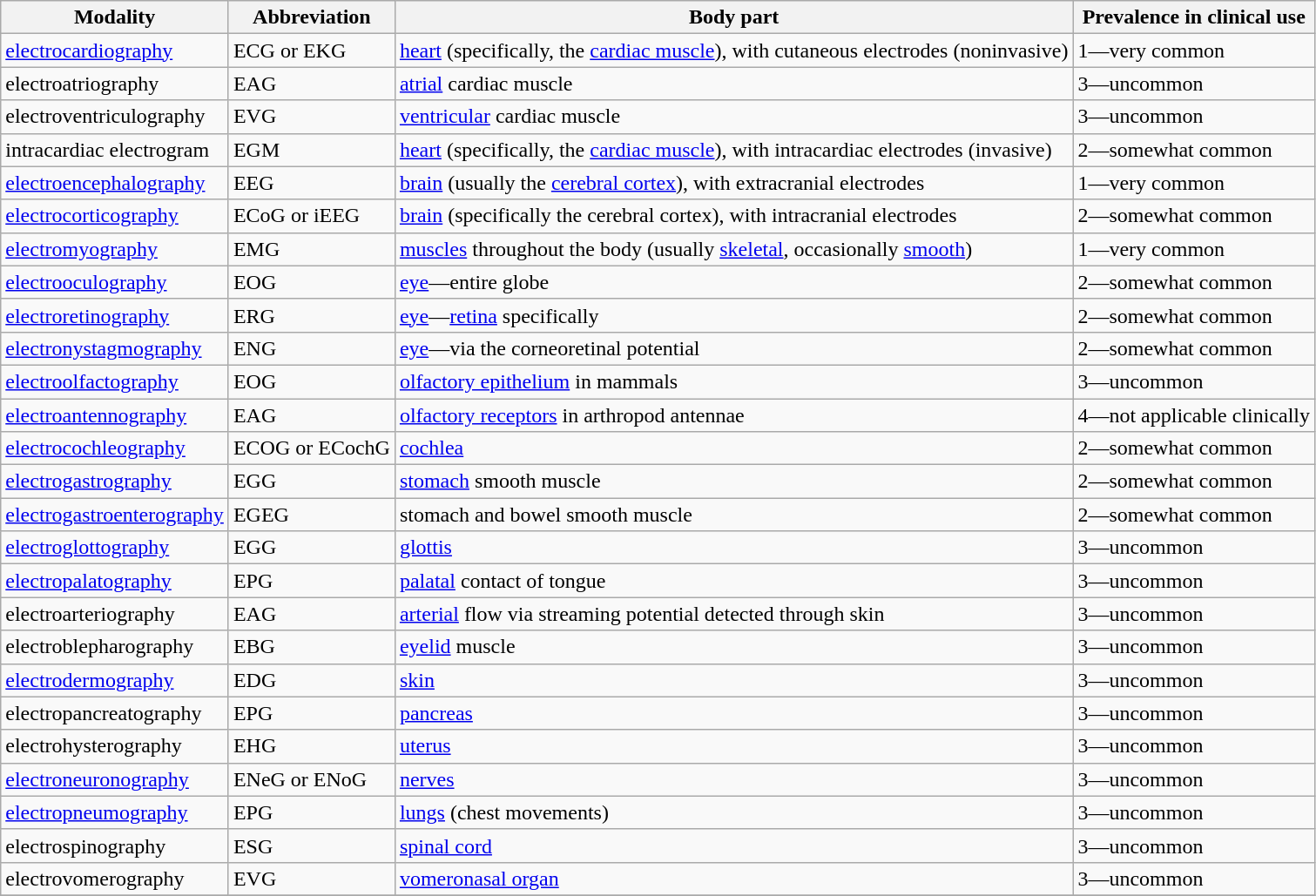<table class="wikitable sortable">
<tr>
<th>Modality</th>
<th>Abbreviation</th>
<th>Body part</th>
<th>Prevalence in clinical use</th>
</tr>
<tr>
<td><a href='#'>electrocardiography</a></td>
<td>ECG or EKG</td>
<td><a href='#'>heart</a> (specifically, the <a href='#'>cardiac muscle</a>), with cutaneous electrodes (noninvasive)</td>
<td>1—very common</td>
</tr>
<tr>
<td>electroatriography</td>
<td>EAG</td>
<td><a href='#'>atrial</a> cardiac muscle</td>
<td>3—uncommon</td>
</tr>
<tr>
<td>electroventriculography</td>
<td>EVG</td>
<td><a href='#'>ventricular</a> cardiac muscle</td>
<td>3—uncommon</td>
</tr>
<tr>
<td>intracardiac electrogram</td>
<td>EGM</td>
<td><a href='#'>heart</a> (specifically, the <a href='#'>cardiac muscle</a>), with intracardiac electrodes (invasive)</td>
<td>2—somewhat common</td>
</tr>
<tr>
<td><a href='#'>electroencephalography</a></td>
<td>EEG</td>
<td><a href='#'>brain</a> (usually the <a href='#'>cerebral cortex</a>), with extracranial electrodes</td>
<td>1—very common</td>
</tr>
<tr>
<td><a href='#'>electrocorticography</a></td>
<td>ECoG or iEEG</td>
<td><a href='#'>brain</a> (specifically the cerebral cortex), with intracranial electrodes</td>
<td>2—somewhat common</td>
</tr>
<tr>
<td><a href='#'>electromyography</a></td>
<td>EMG</td>
<td><a href='#'>muscles</a> throughout the body (usually <a href='#'>skeletal</a>, occasionally <a href='#'>smooth</a>)</td>
<td>1—very common</td>
</tr>
<tr>
<td><a href='#'>electrooculography</a></td>
<td>EOG</td>
<td><a href='#'>eye</a>—entire globe</td>
<td>2—somewhat common</td>
</tr>
<tr>
<td><a href='#'>electroretinography</a></td>
<td>ERG</td>
<td><a href='#'>eye</a>—<a href='#'>retina</a> specifically</td>
<td>2—somewhat common</td>
</tr>
<tr>
<td><a href='#'>electronystagmography</a></td>
<td>ENG</td>
<td><a href='#'>eye</a>—via the corneoretinal potential</td>
<td>2—somewhat common</td>
</tr>
<tr>
<td><a href='#'>electroolfactography</a></td>
<td>EOG</td>
<td><a href='#'>olfactory epithelium</a> in mammals</td>
<td>3—uncommon</td>
</tr>
<tr>
<td><a href='#'>electroantennography</a></td>
<td>EAG</td>
<td><a href='#'>olfactory receptors</a> in arthropod antennae</td>
<td>4—not applicable clinically</td>
</tr>
<tr>
<td><a href='#'>electrocochleography</a></td>
<td>ECOG or ECochG</td>
<td><a href='#'>cochlea</a></td>
<td>2—somewhat common</td>
</tr>
<tr>
<td><a href='#'>electrogastrography</a></td>
<td>EGG</td>
<td><a href='#'>stomach</a> smooth muscle</td>
<td>2—somewhat common</td>
</tr>
<tr>
<td><a href='#'>electrogastroenterography</a></td>
<td>EGEG</td>
<td>stomach and bowel smooth muscle</td>
<td>2—somewhat common</td>
</tr>
<tr>
<td><a href='#'>electroglottography</a></td>
<td>EGG</td>
<td><a href='#'>glottis</a></td>
<td>3—uncommon</td>
</tr>
<tr>
<td><a href='#'>electropalatography</a></td>
<td>EPG</td>
<td><a href='#'>palatal</a> contact of tongue</td>
<td>3—uncommon</td>
</tr>
<tr>
<td>electroarteriography</td>
<td>EAG</td>
<td><a href='#'>arterial</a> flow via streaming potential detected through skin</td>
<td>3—uncommon</td>
</tr>
<tr>
<td>electroblepharography</td>
<td>EBG</td>
<td><a href='#'>eyelid</a> muscle</td>
<td>3—uncommon</td>
</tr>
<tr>
<td><a href='#'>electrodermography</a></td>
<td>EDG</td>
<td><a href='#'>skin</a></td>
<td>3—uncommon</td>
</tr>
<tr>
<td>electropancreatography</td>
<td>EPG</td>
<td><a href='#'>pancreas</a></td>
<td>3—uncommon</td>
</tr>
<tr>
<td>electrohysterography</td>
<td>EHG</td>
<td><a href='#'>uterus</a></td>
<td>3—uncommon</td>
</tr>
<tr>
<td><a href='#'>electroneuronography</a></td>
<td>ENeG or ENoG</td>
<td><a href='#'>nerves</a></td>
<td>3—uncommon</td>
</tr>
<tr>
<td><a href='#'>electropneumography</a></td>
<td>EPG</td>
<td><a href='#'>lungs</a> (chest movements)</td>
<td>3—uncommon</td>
</tr>
<tr>
<td>electrospinography</td>
<td>ESG</td>
<td><a href='#'>spinal cord</a></td>
<td>3—uncommon</td>
</tr>
<tr>
<td>electrovomerography</td>
<td>EVG</td>
<td><a href='#'>vomeronasal organ</a></td>
<td>3—uncommon</td>
</tr>
<tr>
</tr>
</table>
